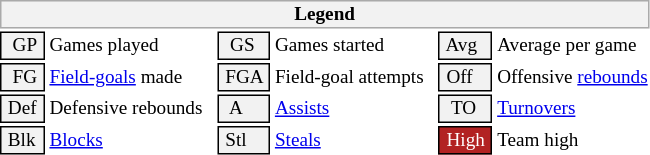<table class="toccolours" style="font-size: 80%; white-space: nowrap;">
<tr>
<th colspan="6" style="background-color: #F2F2F2; border: 1px solid #AAAAAA;">Legend</th>
</tr>
<tr>
<td style="background-color: #F2F2F2; border: 1px solid black;">  GP </td>
<td>Games played</td>
<td style="background-color: #F2F2F2; border: 1px solid black">  GS </td>
<td>Games started</td>
<td style="background-color: #F2F2F2; border: 1px solid black"> Avg </td>
<td>Average per game</td>
</tr>
<tr>
<td style="background-color: #F2F2F2; border: 1px solid black">  FG </td>
<td style="padding-right: 8px"><a href='#'>Field-goals</a> made</td>
<td style="background-color: #F2F2F2; border: 1px solid black"> FGA </td>
<td style="padding-right: 8px">Field-goal attempts</td>
<td style="background-color: #F2F2F2; border: 1px solid black;"> Off </td>
<td>Offensive <a href='#'>rebounds</a></td>
</tr>
<tr>
<td style="background-color: #F2F2F2; border: 1px solid black;"> Def </td>
<td style="padding-right: 8px">Defensive rebounds</td>
<td style="background-color: #F2F2F2; border: 1px solid black">  A </td>
<td style="padding-right: 8px"><a href='#'>Assists</a></td>
<td style="background-color: #F2F2F2; border: 1px solid black">  TO</td>
<td><a href='#'>Turnovers</a></td>
</tr>
<tr>
<td style="background-color: #F2F2F2; border: 1px solid black;"> Blk </td>
<td><a href='#'>Blocks</a></td>
<td style="background-color: #F2F2F2; border: 1px solid black"> Stl </td>
<td><a href='#'>Steals</a></td>
<td style="background:#B22222; color:#ffffff; border: 1px solid black"> High </td>
<td>Team high</td>
</tr>
<tr>
</tr>
</table>
